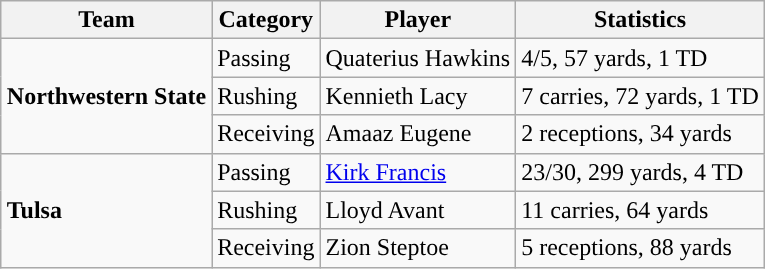<table class="wikitable" style="float: right;">
<tr>
<th>Team</th>
<th>Category</th>
<th>Player</th>
<th>Statistics</th>
</tr>
<tr>
<td rowspan=3><strong>Northwestern State</strong></td>
<td>Passing</td>
<td>Quaterius Hawkins</td>
<td>4/5, 57 yards, 1 TD</td>
</tr>
<tr>
<td>Rushing</td>
<td>Kennieth Lacy</td>
<td>7 carries, 72 yards, 1 TD</td>
</tr>
<tr>
<td>Receiving</td>
<td>Amaaz Eugene</td>
<td>2 receptions, 34 yards</td>
</tr>
<tr>
<td rowspan=3><strong>Tulsa</strong></td>
<td>Passing</td>
<td><a href='#'>Kirk Francis</a></td>
<td>23/30, 299 yards, 4 TD</td>
</tr>
<tr>
<td>Rushing</td>
<td>Lloyd Avant</td>
<td>11 carries, 64 yards</td>
</tr>
<tr>
<td>Receiving</td>
<td>Zion Steptoe</td>
<td>5 receptions, 88 yards</td>
</tr>
</table>
